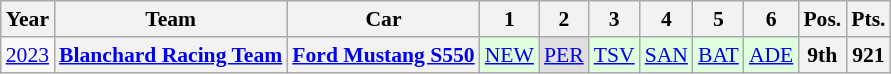<table class="wikitable" style="text-align:center; font-size:90%">
<tr>
<th>Year</th>
<th>Team</th>
<th>Car</th>
<th>1</th>
<th>2</th>
<th>3</th>
<th>4</th>
<th>5</th>
<th>6</th>
<th>Pos.</th>
<th>Pts.</th>
</tr>
<tr>
<td><a href='#'>2023</a></td>
<th align=left><a href='#'>Blanchard Racing Team</a></th>
<th align=left><a href='#'>Ford Mustang S550</a></th>
<td style=background:#dfffdf><a href='#'>NEW</a><br></td>
<td style=background:#dfdfdf><a href='#'>PER</a><br></td>
<td style=background:#dfffdf><a href='#'>TSV</a><br></td>
<td style=background:#dfffdf><a href='#'>SAN</a><br></td>
<td style=background:#dfffdf><a href='#'>BAT</a><br></td>
<td style=background:#dfffdf><a href='#'>ADE</a><br></td>
<th>9th</th>
<th>921</th>
</tr>
</table>
